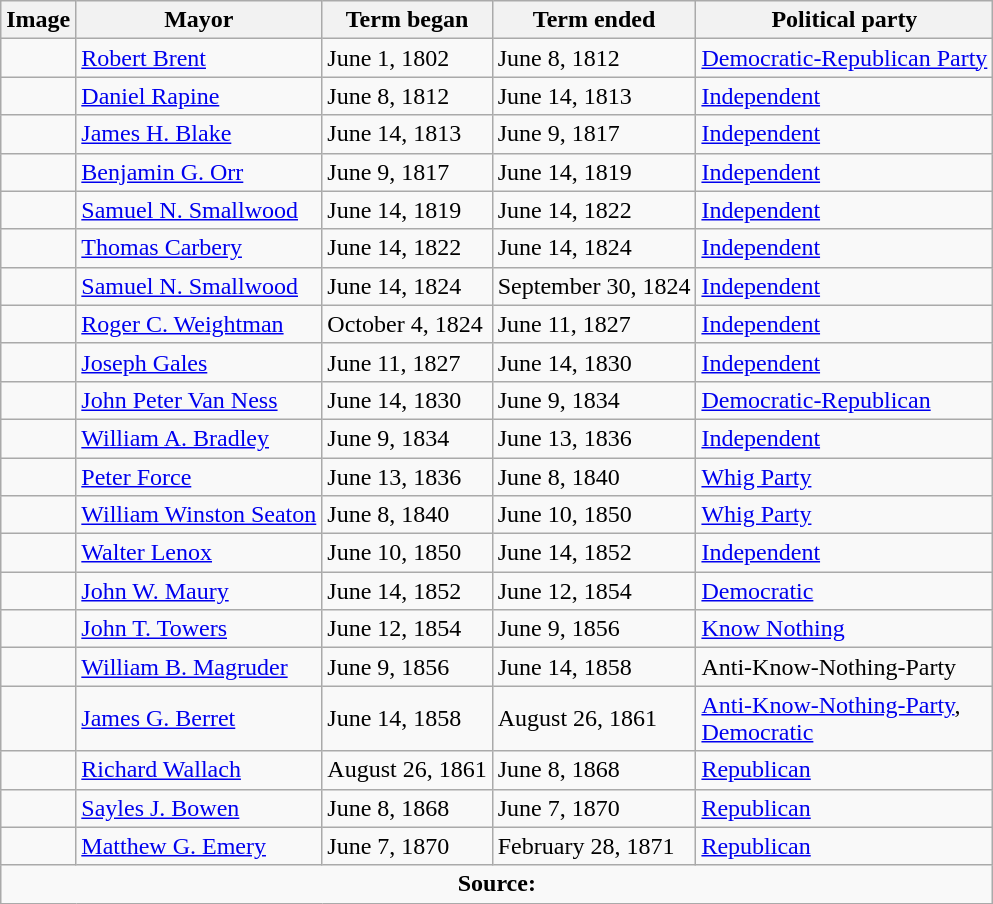<table class="wikitable">
<tr>
<th>Image</th>
<th>Mayor</th>
<th>Term began</th>
<th>Term ended</th>
<th>Political party</th>
</tr>
<tr>
<td></td>
<td><a href='#'>Robert Brent</a></td>
<td>June 1, 1802</td>
<td>June 8, 1812</td>
<td><a href='#'>Democratic-Republican Party</a></td>
</tr>
<tr>
<td></td>
<td><a href='#'>Daniel Rapine</a></td>
<td>June 8, 1812</td>
<td>June 14, 1813</td>
<td><a href='#'>Independent</a></td>
</tr>
<tr>
<td></td>
<td><a href='#'>James H. Blake</a></td>
<td>June 14, 1813</td>
<td>June 9, 1817</td>
<td><a href='#'>Independent</a></td>
</tr>
<tr>
<td></td>
<td><a href='#'>Benjamin G. Orr</a></td>
<td>June 9, 1817</td>
<td>June 14, 1819</td>
<td><a href='#'>Independent</a></td>
</tr>
<tr>
<td></td>
<td><a href='#'>Samuel N. Smallwood</a></td>
<td>June 14, 1819</td>
<td>June 14, 1822</td>
<td><a href='#'>Independent</a></td>
</tr>
<tr>
<td></td>
<td><a href='#'>Thomas Carbery</a></td>
<td>June 14, 1822</td>
<td>June 14, 1824</td>
<td><a href='#'>Independent</a></td>
</tr>
<tr>
<td></td>
<td><a href='#'>Samuel N. Smallwood</a></td>
<td>June 14, 1824</td>
<td>September 30, 1824</td>
<td><a href='#'>Independent</a></td>
</tr>
<tr>
<td></td>
<td><a href='#'>Roger C. Weightman</a></td>
<td>October 4, 1824</td>
<td>June 11, 1827</td>
<td><a href='#'>Independent</a></td>
</tr>
<tr>
<td></td>
<td><a href='#'>Joseph Gales</a></td>
<td>June 11, 1827</td>
<td>June 14, 1830</td>
<td><a href='#'>Independent</a></td>
</tr>
<tr>
<td></td>
<td><a href='#'>John Peter Van Ness</a></td>
<td>June 14, 1830</td>
<td>June 9, 1834</td>
<td><a href='#'>Democratic-Republican</a></td>
</tr>
<tr>
<td></td>
<td><a href='#'>William A. Bradley</a></td>
<td>June 9, 1834</td>
<td>June 13, 1836</td>
<td><a href='#'>Independent</a></td>
</tr>
<tr>
<td></td>
<td><a href='#'>Peter Force</a></td>
<td>June 13, 1836</td>
<td>June 8, 1840</td>
<td><a href='#'>Whig Party</a></td>
</tr>
<tr>
<td></td>
<td><a href='#'>William Winston Seaton</a></td>
<td>June 8, 1840</td>
<td>June 10, 1850</td>
<td><a href='#'>Whig Party</a></td>
</tr>
<tr>
<td></td>
<td><a href='#'>Walter Lenox</a></td>
<td>June 10, 1850</td>
<td>June 14, 1852</td>
<td><a href='#'>Independent</a></td>
</tr>
<tr>
<td></td>
<td><a href='#'>John W. Maury</a></td>
<td>June 14, 1852</td>
<td>June 12, 1854</td>
<td><a href='#'>Democratic</a></td>
</tr>
<tr>
<td></td>
<td><a href='#'>John T. Towers</a></td>
<td>June 12, 1854</td>
<td>June 9, 1856</td>
<td><a href='#'>Know Nothing</a></td>
</tr>
<tr>
<td></td>
<td><a href='#'>William B. Magruder</a></td>
<td>June 9, 1856</td>
<td>June 14, 1858</td>
<td>Anti-Know-Nothing-Party</td>
</tr>
<tr>
<td></td>
<td><a href='#'>James G. Berret</a></td>
<td>June 14, 1858</td>
<td>August 26, 1861</td>
<td><a href='#'>Anti-Know-Nothing-Party</a>,<br><a href='#'>Democratic</a></td>
</tr>
<tr>
<td></td>
<td><a href='#'>Richard Wallach</a></td>
<td>August 26, 1861</td>
<td>June 8, 1868</td>
<td><a href='#'>Republican</a></td>
</tr>
<tr>
<td></td>
<td><a href='#'>Sayles J. Bowen</a></td>
<td>June 8, 1868</td>
<td>June 7, 1870</td>
<td><a href='#'>Republican</a></td>
</tr>
<tr>
<td></td>
<td><a href='#'>Matthew G. Emery</a></td>
<td>June 7, 1870</td>
<td>February 28, 1871</td>
<td><a href='#'>Republican</a></td>
</tr>
<tr>
<td colspan="5" style="text-align: center;"><strong>Source:</strong></td>
</tr>
</table>
